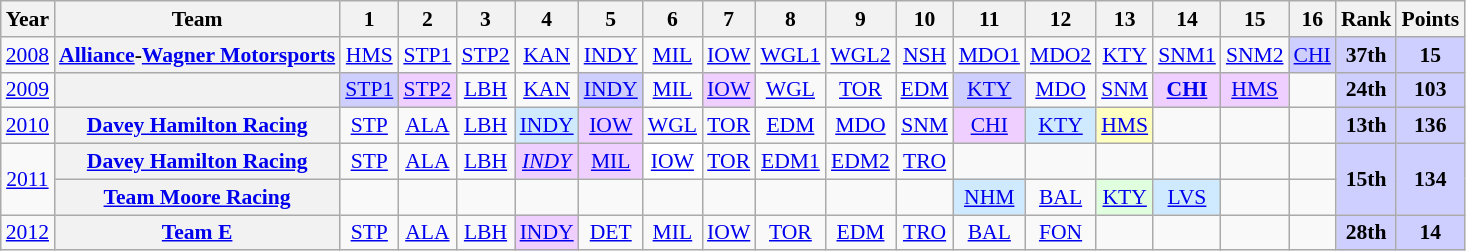<table class="wikitable" style="text-align:center; font-size:90%">
<tr>
<th>Year</th>
<th>Team</th>
<th>1</th>
<th>2</th>
<th>3</th>
<th>4</th>
<th>5</th>
<th>6</th>
<th>7</th>
<th>8</th>
<th>9</th>
<th>10</th>
<th>11</th>
<th>12</th>
<th>13</th>
<th>14</th>
<th>15</th>
<th>16</th>
<th>Rank</th>
<th>Points</th>
</tr>
<tr>
<td><a href='#'>2008</a></td>
<th><a href='#'>Alliance</a>-<a href='#'>Wagner Motorsports</a></th>
<td><a href='#'>HMS</a></td>
<td><a href='#'>STP1</a></td>
<td><a href='#'>STP2</a></td>
<td><a href='#'>KAN</a></td>
<td><a href='#'>INDY</a></td>
<td><a href='#'>MIL</a></td>
<td><a href='#'>IOW</a></td>
<td><a href='#'>WGL1</a></td>
<td><a href='#'>WGL2</a></td>
<td><a href='#'>NSH</a></td>
<td><a href='#'>MDO1</a></td>
<td><a href='#'>MDO2</a></td>
<td><a href='#'>KTY</a></td>
<td><a href='#'>SNM1</a></td>
<td><a href='#'>SNM2</a></td>
<td style="background:#CFCFFF;"><a href='#'>CHI</a><br></td>
<td style="background:#CFCFFF;"><strong>37th</strong></td>
<td style="background:#CFCFFF;"><strong>15</strong></td>
</tr>
<tr>
<td><a href='#'>2009</a></td>
<th></th>
<td style="background:#CFCFFF;"><a href='#'>STP1</a><br></td>
<td style="background:#EFCFFF;"><a href='#'>STP2</a><br></td>
<td><a href='#'>LBH</a></td>
<td><a href='#'>KAN</a></td>
<td style="background:#CFCFFF;"><a href='#'>INDY</a><br></td>
<td><a href='#'>MIL</a></td>
<td style="background:#EFCFFF;"><a href='#'>IOW</a><br></td>
<td><a href='#'>WGL</a></td>
<td><a href='#'>TOR</a></td>
<td><a href='#'>EDM</a></td>
<td style="background:#CFCFFF;"><a href='#'>KTY</a><br></td>
<td><a href='#'>MDO</a></td>
<td><a href='#'>SNM</a></td>
<td style="background:#EFCFFF;"><strong><a href='#'>CHI</a></strong><br></td>
<td style="background:#EFCFFF;"><a href='#'>HMS</a><br></td>
<td></td>
<td style="background:#CFCFFF;"><strong>24th</strong></td>
<td style="background:#CFCFFF;"><strong>103</strong></td>
</tr>
<tr>
<td><a href='#'>2010</a></td>
<th><a href='#'>Davey Hamilton Racing</a></th>
<td><a href='#'>STP</a></td>
<td><a href='#'>ALA</a></td>
<td><a href='#'>LBH</a></td>
<td style="background:#CFEAFF;"><a href='#'>INDY</a><br></td>
<td style="background:#EFCFFF;"><a href='#'>IOW</a><br></td>
<td><a href='#'>WGL</a></td>
<td><a href='#'>TOR</a></td>
<td><a href='#'>EDM</a></td>
<td><a href='#'>MDO</a></td>
<td><a href='#'>SNM</a></td>
<td style="background:#EFCFFF;"><a href='#'>CHI</a><br></td>
<td style="background:#CFEAFF;"><a href='#'>KTY</a><br></td>
<td style="background:#FFFFBF;"><a href='#'>HMS</a><br></td>
<td></td>
<td></td>
<td></td>
<td style="background:#CFCFFF;"><strong>13th</strong></td>
<td style="background:#CFCFFF;"><strong>136</strong></td>
</tr>
<tr>
<td rowspan=2><a href='#'>2011</a></td>
<th><a href='#'>Davey Hamilton Racing</a></th>
<td><a href='#'>STP</a></td>
<td><a href='#'>ALA</a></td>
<td><a href='#'>LBH</a></td>
<td style="background:#EFCFFF;"><em><a href='#'>INDY</a></em><br></td>
<td style="background:#EFCFFF;"><a href='#'>MIL</a><br></td>
<td style="background:#FFFFFF;"><a href='#'>IOW</a><br></td>
<td><a href='#'>TOR</a></td>
<td><a href='#'>EDM1</a></td>
<td><a href='#'>EDM2</a></td>
<td><a href='#'>TRO</a></td>
<td></td>
<td></td>
<td></td>
<td></td>
<td></td>
<td></td>
<td rowspan=2  style="background:#CFCFFF;"><strong>15th</strong></td>
<td rowspan=2  style="background:#CFCFFF;"><strong>134</strong></td>
</tr>
<tr>
<th><a href='#'>Team Moore Racing</a></th>
<td></td>
<td></td>
<td></td>
<td></td>
<td></td>
<td></td>
<td></td>
<td></td>
<td></td>
<td></td>
<td style="background:#CFEAFF;"><a href='#'>NHM</a><br></td>
<td><a href='#'>BAL</a></td>
<td style="background:#DFFFDF;"><a href='#'>KTY</a><br></td>
<td style="background:#CFEAFF;"><a href='#'>LVS</a><br></td>
<td></td>
<td></td>
</tr>
<tr>
<td><a href='#'>2012</a></td>
<th><a href='#'>Team E</a></th>
<td><a href='#'>STP</a></td>
<td><a href='#'>ALA</a></td>
<td><a href='#'>LBH</a></td>
<td style="background:#EFCFFF;"><a href='#'>INDY</a><br></td>
<td><a href='#'>DET</a></td>
<td><a href='#'>MIL</a></td>
<td><a href='#'>IOW</a></td>
<td><a href='#'>TOR</a></td>
<td><a href='#'>EDM</a></td>
<td><a href='#'>TRO</a></td>
<td><a href='#'>BAL</a></td>
<td><a href='#'>FON</a></td>
<td></td>
<td></td>
<td></td>
<td></td>
<td style="background:#CFCFFF;"><strong>28th</strong></td>
<td style="background:#CFCFFF;"><strong>14</strong></td>
</tr>
</table>
